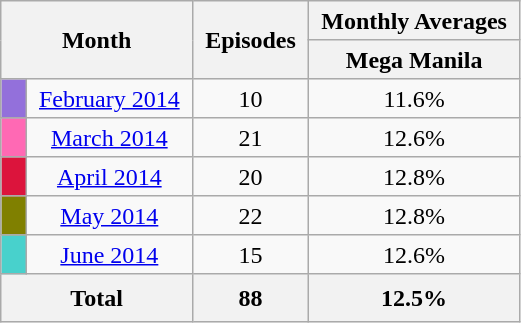<table class="wikitable plainrowheaders" style="text-align: center; line-height:25px">
<tr class="wikitable" style="text-align: center;">
<th colspan="2" rowspan="2" style="padding: 0 8px;">Month</th>
<th rowspan="2" style="padding: 0 8px;">Episodes</th>
<th colspan="2" style="padding: 0 8px;">Monthly Averages</th>
</tr>
<tr>
<th style="padding: 0 8px;">Mega Manila</th>
</tr>
<tr>
<td style="padding: 0 8px; background:#9370DB;"></td>
<td style="padding: 0 8px;" '><a href='#'>February 2014</a></td>
<td style="padding: 0 8px;">10</td>
<td style="padding: 0 8px;">11.6%</td>
</tr>
<tr>
<td style="padding: 0 8px; background:#FF69B4;"></td>
<td style="padding: 0 8px;" '><a href='#'>March 2014</a></td>
<td style="padding: 0 8px;">21</td>
<td style="padding: 0 8px;">12.6%</td>
</tr>
<tr>
<td style="padding: 0 8px; background:#DC143C;"></td>
<td style="padding: 0 8px;" '><a href='#'>April 2014</a></td>
<td style="padding: 0 8px;">20</td>
<td style="padding: 0 8px;">12.8%</td>
</tr>
<tr>
<td style="padding: 0 8px; background:#808000;"></td>
<td style="padding: 0 8px;" '><a href='#'>May 2014</a></td>
<td style="padding: 0 8px;">22</td>
<td style="padding: 0 8px;">12.8%</td>
</tr>
<tr>
<td style="padding: 0 8px; background:#48D1CC;"></td>
<td style="padding: 0 8px;" '><a href='#'>June 2014</a></td>
<td style="padding: 0 8px;">15</td>
<td style="padding: 0 8px;">12.6%</td>
</tr>
<tr>
<th colspan="2">Total</th>
<th colspan="1">88</th>
<th colspan="2">12.5%</th>
</tr>
</table>
